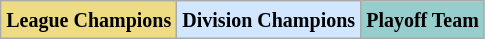<table class="wikitable" border="1">
<tr>
<td bgcolor="#EEDC82"><small><strong>League Champions</strong> </small></td>
<td bgcolor="#D0E7FF"><small><strong>Division Champions</strong> </small></td>
<td bgcolor="#96CDCD"><small><strong>Playoff Team</strong> </small></td>
</tr>
</table>
